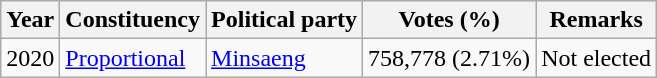<table class="wikitable">
<tr>
<th>Year</th>
<th>Constituency</th>
<th>Political party</th>
<th>Votes (%)</th>
<th>Remarks</th>
</tr>
<tr>
<td>2020</td>
<td><a href='#'>Proportional</a></td>
<td><a href='#'>Minsaeng</a></td>
<td>758,778 (2.71%)</td>
<td>Not elected</td>
</tr>
</table>
